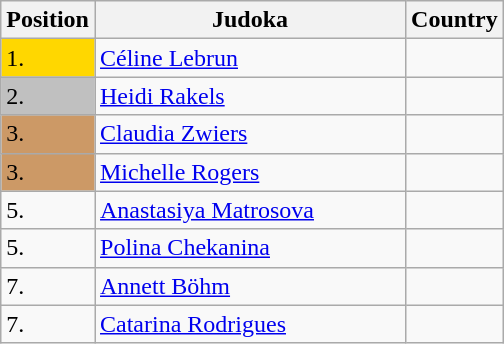<table class=wikitable>
<tr>
<th width=10>Position</th>
<th width=200>Judoka</th>
<th width=10>Country</th>
</tr>
<tr>
<td bgcolor=gold>1.</td>
<td><a href='#'>Céline Lebrun</a></td>
<td></td>
</tr>
<tr>
<td bgcolor="silver">2.</td>
<td><a href='#'>Heidi Rakels</a></td>
<td></td>
</tr>
<tr>
<td bgcolor="CC9966">3.</td>
<td><a href='#'>Claudia Zwiers</a></td>
<td></td>
</tr>
<tr>
<td bgcolor="CC9966">3.</td>
<td><a href='#'>Michelle Rogers</a></td>
<td></td>
</tr>
<tr>
<td>5.</td>
<td><a href='#'>Anastasiya Matrosova</a></td>
<td></td>
</tr>
<tr>
<td>5.</td>
<td><a href='#'>Polina Chekanina</a></td>
<td></td>
</tr>
<tr>
<td>7.</td>
<td><a href='#'>Annett Böhm</a></td>
<td></td>
</tr>
<tr>
<td>7.</td>
<td><a href='#'>Catarina Rodrigues</a></td>
<td></td>
</tr>
</table>
